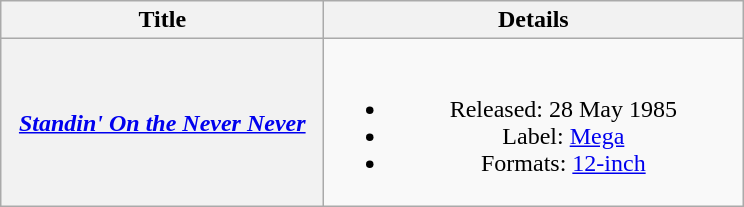<table class="wikitable plainrowheaders" style="text-align:center;" border="1">
<tr>
<th scope="col" style="width:13em;">Title</th>
<th scope="col" style="width:17em;">Details</th>
</tr>
<tr>
<th scope="row"><em><a href='#'>Standin' On the Never Never</a></em></th>
<td><br><ul><li>Released: 28 May 1985</li><li>Label: <a href='#'>Mega</a></li><li>Formats: <a href='#'>12-inch</a></li></ul></td>
</tr>
</table>
